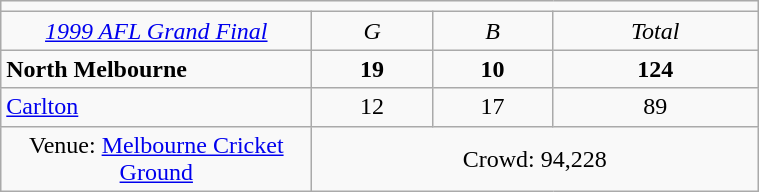<table class="wikitable" style="text-align:center; width:40%">
<tr>
<td colspan="4"></td>
</tr>
<tr>
<td width=200><em><a href='#'>1999 AFL Grand Final</a></em></td>
<td><em>G</em></td>
<td><em>B</em></td>
<td><em>Total</em></td>
</tr>
<tr>
<td style="text-align:left"><strong>North Melbourne</strong></td>
<td><strong>19</strong></td>
<td><strong>10</strong></td>
<td><strong>124</strong></td>
</tr>
<tr>
<td style="text-align:left"><a href='#'>Carlton</a></td>
<td>12</td>
<td>17</td>
<td>89</td>
</tr>
<tr>
<td>Venue: <a href='#'>Melbourne Cricket Ground</a></td>
<td colspan=3>Crowd: 94,228</td>
</tr>
</table>
